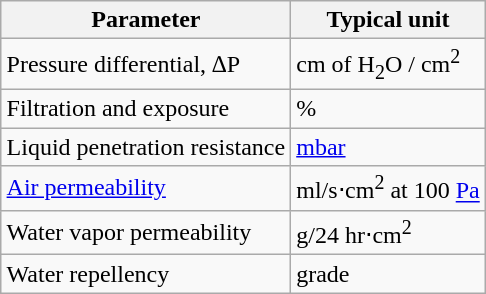<table class="wikitable" style="float: right">
<tr>
<th>Parameter</th>
<th>Typical unit</th>
</tr>
<tr>
<td>Pressure differential, ∆P</td>
<td>cm of H<sub>2</sub>O / cm<sup>2</sup></td>
</tr>
<tr>
<td>Filtration and exposure</td>
<td>%</td>
</tr>
<tr>
<td>Liquid penetration resistance</td>
<td><a href='#'>mbar</a></td>
</tr>
<tr>
<td><a href='#'>Air permeability</a></td>
<td>ml/s⋅cm<sup>2</sup> at 100 <a href='#'>Pa</a></td>
</tr>
<tr>
<td>Water vapor permeability</td>
<td>g/24 hr⋅cm<sup>2</sup></td>
</tr>
<tr>
<td>Water repellency</td>
<td>grade</td>
</tr>
</table>
